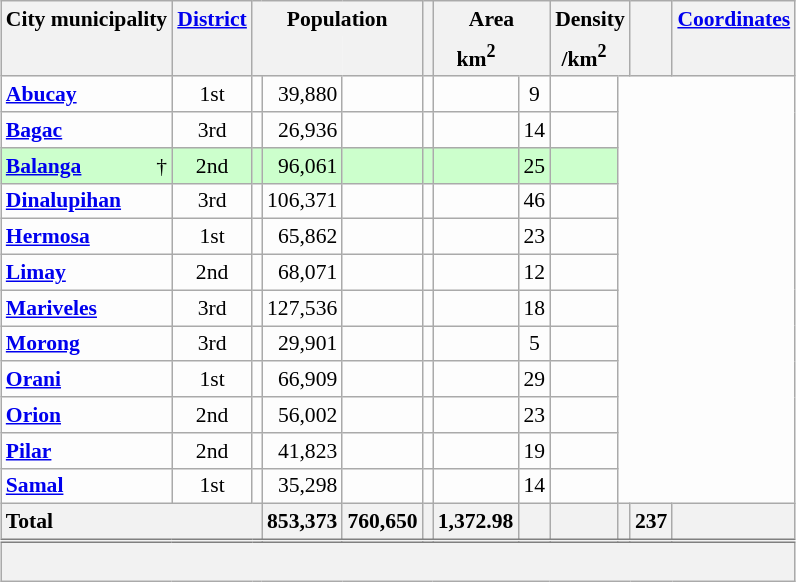<table class="wikitable sortable" style="margin:auto; table-layout:fixed; text-align:right; background:#fdfdfd; font-size:90%;">
<tr>
<th scope="col" style="border-bottom:none;" class="unsortable" colspan=2>City  municipality</th>
<th scope="col" style="border-bottom:none;" class="unsortable"><a href='#'>District</a></th>
<th scope="col" style="border-bottom:none;" class="unsortable" colspan=3>Population</th>
<th scope="col" style="border-bottom:none;" class="unsortable"></th>
<th scope="col" style="border-bottom:none;" class="unsortable" colspan=2>Area</th>
<th scope="col" style="border-bottom:none;" class="unsortable" colspan=2>Density</th>
<th scope="col" style="border-bottom:none;" class="unsortable"></th>
<th scope="col" style="border-bottom:none;" class="unsortable"><a href='#'>Coordinates</a></th>
</tr>
<tr>
<th scope="col" style="border-top:none;" colspan=2></th>
<th scope="col" style="border-top:none;"></th>
<th scope="col" style="border-style:hidden hidden solid solid;" colspan=2></th>
<th scope="col" style="border-style:hidden solid solid hidden;"></th>
<th scope="col" style="border-top:none;"></th>
<th scope="col" style="border-style:hidden hidden solid solid;">km<sup>2</sup></th>
<th scope="col" style="border-style:hidden solid solid hidden;" class="unsortable"></th>
<th scope="col" style="border-style:hidden hidden solid solid;">/km<sup>2</sup></th>
<th scope="col" style="border-style:hidden solid solid hidden;" class="unsortable"></th>
<th scope="col" style="border-top:none;"></th>
<th scope="col" style="border-top:none;"></th>
</tr>
<tr>
<th scope="row" colspan="2" style="text-align:left; background:initial;"><a href='#'>Abucay</a></th>
<td style="text-align:center;">1st</td>
<td></td>
<td>39,880</td>
<td></td>
<td></td>
<td></td>
<td style="text-align:center;">9</td>
<td style="text-align:center;"></td>
</tr>
<tr>
<th scope="row" colspan="2" style="text-align:left; background:initial;"><a href='#'>Bagac</a></th>
<td style="text-align:center;">3rd</td>
<td></td>
<td>26,936</td>
<td></td>
<td></td>
<td></td>
<td style="text-align:center;">14</td>
<td style="text-align:center;"></td>
</tr>
<tr style="background:#cfc;">
<th scope="row" style="text-align:left; background:#cfc; border-right:0;"><a href='#'>Balanga</a></th>
<td style="text-align:right;border-left:0;">†</td>
<td style="text-align:center;">2nd</td>
<td></td>
<td>96,061</td>
<td></td>
<td></td>
<td></td>
<td style="text-align:center;">25</td>
<td style="text-align:center;"></td>
</tr>
<tr>
<th scope="row" colspan="2" style="text-align:left; background:initial;"><a href='#'>Dinalupihan</a></th>
<td style="text-align:center;">3rd</td>
<td></td>
<td>106,371</td>
<td></td>
<td></td>
<td></td>
<td style="text-align:center;">46</td>
<td style="text-align:center;"></td>
</tr>
<tr>
<th scope="row" colspan="2" style="text-align:left; background:initial;"><a href='#'>Hermosa</a></th>
<td style="text-align:center;">1st</td>
<td></td>
<td>65,862</td>
<td></td>
<td></td>
<td></td>
<td style="text-align:center;">23</td>
<td style="text-align:center;"></td>
</tr>
<tr>
<th scope="row" colspan="2" style="text-align:left; background:initial;"><a href='#'>Limay</a></th>
<td style="text-align:center;">2nd</td>
<td></td>
<td>68,071</td>
<td></td>
<td></td>
<td></td>
<td style="text-align:center;">12</td>
<td style="text-align:center;"></td>
</tr>
<tr>
<th scope="row" colspan="2" style="text-align:left; background:initial;"><a href='#'>Mariveles</a></th>
<td style="text-align:center;">3rd</td>
<td></td>
<td>127,536</td>
<td></td>
<td></td>
<td></td>
<td style="text-align:center;">18</td>
<td style="text-align:center;"></td>
</tr>
<tr>
<th scope="row" colspan="2" style="text-align:left; background:initial;"><a href='#'>Morong</a></th>
<td style="text-align:center;">3rd</td>
<td></td>
<td>29,901</td>
<td></td>
<td></td>
<td></td>
<td style="text-align:center;">5</td>
<td style="text-align:center;"></td>
</tr>
<tr>
<th scope="row" colspan="2" style="text-align:left; background:initial;"><a href='#'>Orani</a></th>
<td style="text-align:center;">1st</td>
<td></td>
<td>66,909</td>
<td></td>
<td></td>
<td></td>
<td style="text-align:center;">29</td>
<td style="text-align:center;"></td>
</tr>
<tr>
<th scope="row" colspan="2" style="text-align:left; background:initial;"><a href='#'>Orion</a></th>
<td style="text-align:center;">2nd</td>
<td></td>
<td>56,002</td>
<td></td>
<td></td>
<td></td>
<td style="text-align:center;">23</td>
<td style="text-align:center;"></td>
</tr>
<tr>
<th scope="row" colspan="2" style="text-align:left; background:initial;"><a href='#'>Pilar</a></th>
<td style="text-align:center;">2nd</td>
<td></td>
<td>41,823</td>
<td></td>
<td></td>
<td></td>
<td style="text-align:center;">19</td>
<td style="text-align:center;"></td>
</tr>
<tr>
<th scope="row" colspan="2" style="text-align:left; background:initial;"><a href='#'>Samal</a></th>
<td style="text-align:center;">1st</td>
<td></td>
<td>35,298</td>
<td></td>
<td></td>
<td></td>
<td style="text-align:center;">14</td>
<td style="text-align:center;"></td>
</tr>
<tr class="sortbottom">
<th scope="row" colspan=4 style="text-align:left;">Total</th>
<th scope="col" style="text-align:right;">853,373</th>
<th scope="col" style="text-align:right;">760,650</th>
<th scope="col" style="text-align:right;"></th>
<th scope="col" style="text-align:right;">1,372.98</th>
<th scope="col"></th>
<th scope="col" style="text-align:right;"></th>
<th scope="col" style="text-align:right;"></th>
<th scope="col">237</th>
<th scope="col" style="font-style:italic;"></th>
</tr>
<tr class="sortbottom" style="background:#f2f2f2; border-top:double gray; line-height:1.3em;">
<td colspan="13"><br></td>
</tr>
</table>
